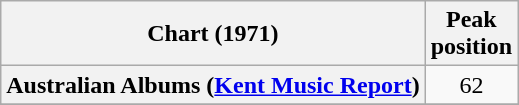<table class="wikitable sortable plainrowheaders" style="text-align:center">
<tr>
<th scope="col">Chart (1971)</th>
<th scope="col">Peak<br> position</th>
</tr>
<tr>
<th scope="row">Australian Albums (<a href='#'>Kent Music Report</a>)</th>
<td align="center">62</td>
</tr>
<tr>
</tr>
</table>
